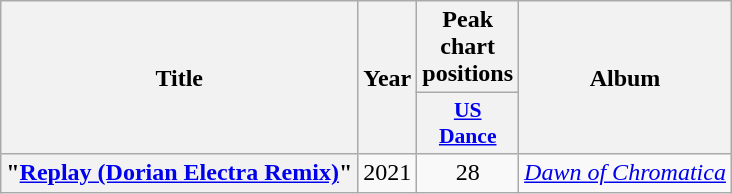<table class="wikitable plainrowheaders" style="text-align:center">
<tr>
<th rowspan="2" scope="col">Title</th>
<th rowspan="2" scope="col">Year</th>
<th colspan="1">Peak<br>chart<br>positions</th>
<th rowspan="2" scope="col">Album</th>
</tr>
<tr>
<th scope="col" style="width:3em;font-size:90%;"><a href='#'>US<br>Dance</a><br></th>
</tr>
<tr>
<th scope="row">"<a href='#'>Replay (Dorian Electra Remix)</a>"<br></th>
<td>2021</td>
<td>28</td>
<td><em><a href='#'>Dawn of Chromatica</a></em></td>
</tr>
</table>
